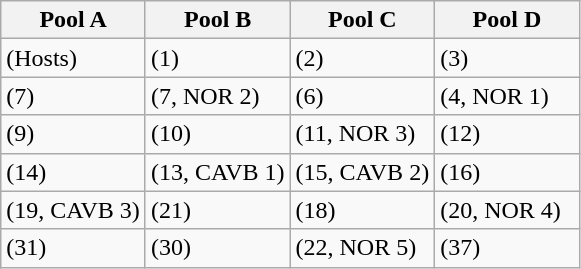<table class="wikitable">
<tr>
<th width=25%>Pool A</th>
<th width=25%>Pool B</th>
<th width=25%>Pool C</th>
<th width=25%>Pool D</th>
</tr>
<tr>
<td> (Hosts)</td>
<td> (1)</td>
<td> (2)</td>
<td> (3)</td>
</tr>
<tr>
<td> (7)</td>
<td> (7, NOR 2)</td>
<td> (6)</td>
<td> (4, NOR 1)</td>
</tr>
<tr>
<td> (9)</td>
<td> (10)</td>
<td> (11, NOR 3)</td>
<td> (12)</td>
</tr>
<tr>
<td> (14)</td>
<td> (13, CAVB 1)</td>
<td> (15, CAVB 2)</td>
<td> (16)</td>
</tr>
<tr>
<td> (19, CAVB 3)</td>
<td> (21)</td>
<td> (18)</td>
<td> (20, NOR 4)</td>
</tr>
<tr>
<td> (31)</td>
<td> (30)</td>
<td> (22, NOR 5)</td>
<td> (37)</td>
</tr>
</table>
